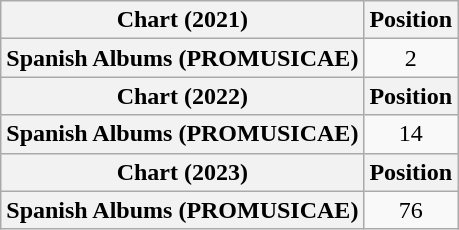<table class="wikitable sortable plainrowheaders" style="text-align:center">
<tr>
<th scope="col">Chart (2021)</th>
<th scope="col">Position</th>
</tr>
<tr>
<th scope="row">Spanish Albums (PROMUSICAE)</th>
<td>2</td>
</tr>
<tr>
<th scope="col">Chart (2022)</th>
<th scope="col">Position</th>
</tr>
<tr>
<th scope="row">Spanish Albums (PROMUSICAE)</th>
<td>14</td>
</tr>
<tr>
<th scope="col">Chart (2023)</th>
<th scope="col">Position</th>
</tr>
<tr>
<th scope="row">Spanish Albums (PROMUSICAE)</th>
<td>76</td>
</tr>
</table>
